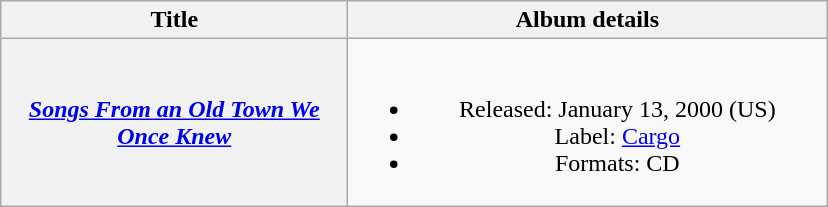<table class="wikitable plainrowheaders" style="text-align:center;">
<tr>
<th scope="col" rowspan="1" style="width:14em;">Title</th>
<th scope="col" rowspan="1" style="width:19.5em;">Album details</th>
</tr>
<tr>
<th scope="row"><em><a href='#'>Songs From an Old Town We Once Knew</a></em></th>
<td><br><ul><li>Released: January 13, 2000 <span>(US)</span></li><li>Label: <a href='#'>Cargo</a></li><li>Formats: CD</li></ul></td>
</tr>
</table>
